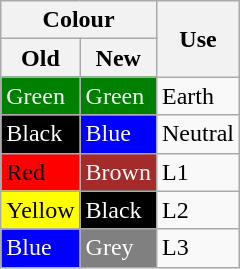<table class=wikitable>
<tr>
<th colspan=2>Colour</th>
<th rowspan=2>Use</th>
</tr>
<tr>
<th>Old</th>
<th>New</th>
</tr>
<tr>
<td style="background:green; color:white;">Green</td>
<td style="background:green; color:white;">Green</td>
<td>Earth</td>
</tr>
<tr>
<td style="background:black; color:white;">Black</td>
<td style="background:blue; color:white;">Blue</td>
<td>Neutral</td>
</tr>
<tr>
<td style="background:red;">Red</td>
<td style="background:brown; color:white;">Brown</td>
<td>L1</td>
</tr>
<tr>
<td style="background:yellow;">Yellow</td>
<td style="background:black; color:white;">Black</td>
<td>L2</td>
</tr>
<tr>
<td style="background:blue; color:white;">Blue</td>
<td style="background:grey; color:white;">Grey</td>
<td>L3</td>
</tr>
</table>
